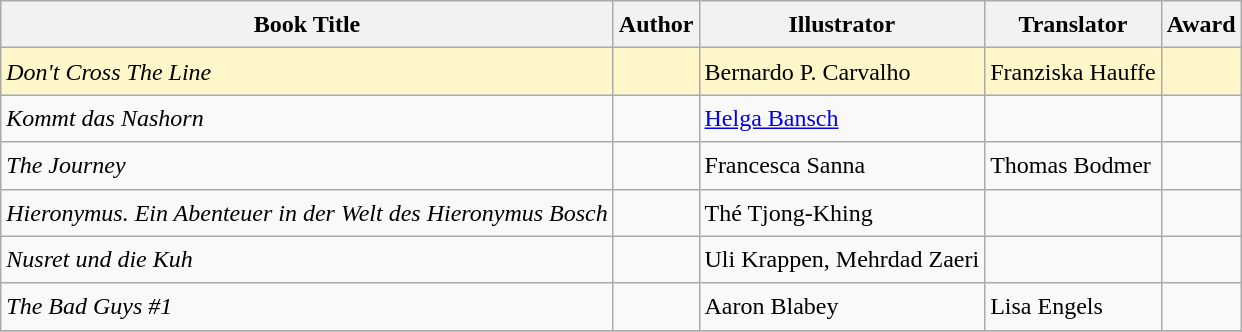<table class="wikitable sortable mw-collapsible" style="font-size:1.00em; line-height:1.5em;">
<tr>
<th scope="col">Book Title</th>
<th scope="col">Author</th>
<th scope="col">Illustrator</th>
<th scope="col">Translator</th>
<th scope="col">Award</th>
</tr>
<tr style="background:#fff7c9">
<td><em>Don't Cross The Line</em></td>
<td></td>
<td>Bernardo P. Carvalho</td>
<td>Franziska Hauffe</td>
<td> </td>
</tr>
<tr>
<td><em>Kommt das Nashorn</em></td>
<td></td>
<td><a href='#'>Helga Bansch</a></td>
<td></td>
<td> </td>
</tr>
<tr>
<td><em>The Journey</em></td>
<td></td>
<td>Francesca Sanna</td>
<td>Thomas Bodmer</td>
<td> </td>
</tr>
<tr>
<td><em>Hieronymus. Ein Abenteuer in der Welt des Hieronymus Bosch</em></td>
<td></td>
<td>Thé Tjong-Khing</td>
<td></td>
<td> </td>
</tr>
<tr>
<td><em>Nusret und die Kuh</em></td>
<td></td>
<td>Uli Krappen, Mehrdad Zaeri</td>
<td></td>
<td> </td>
</tr>
<tr>
<td><em>The Bad Guys #1</em></td>
<td></td>
<td>Aaron Blabey</td>
<td>Lisa Engels</td>
<td> </td>
</tr>
<tr style="background:#fff7c9">
</tr>
</table>
